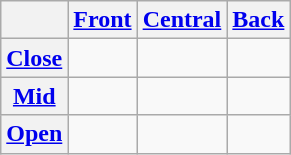<table class="wikitable">
<tr>
<th></th>
<th><a href='#'>Front</a></th>
<th><a href='#'>Central</a></th>
<th><a href='#'>Back</a></th>
</tr>
<tr style="text-align:center;">
<th><a href='#'>Close</a></th>
<td></td>
<td></td>
<td></td>
</tr>
<tr style="text-align:center;">
<th><a href='#'>Mid</a></th>
<td></td>
<td></td>
<td></td>
</tr>
<tr style="text-align:center;">
<th><a href='#'>Open</a></th>
<td></td>
<td></td>
<td></td>
</tr>
</table>
